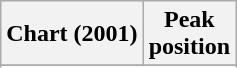<table class="wikitable sortable plainrowheaders" style="text-align:center">
<tr>
<th scope="col">Chart (2001)</th>
<th scope="col">Peak<br>position</th>
</tr>
<tr>
</tr>
<tr>
</tr>
</table>
